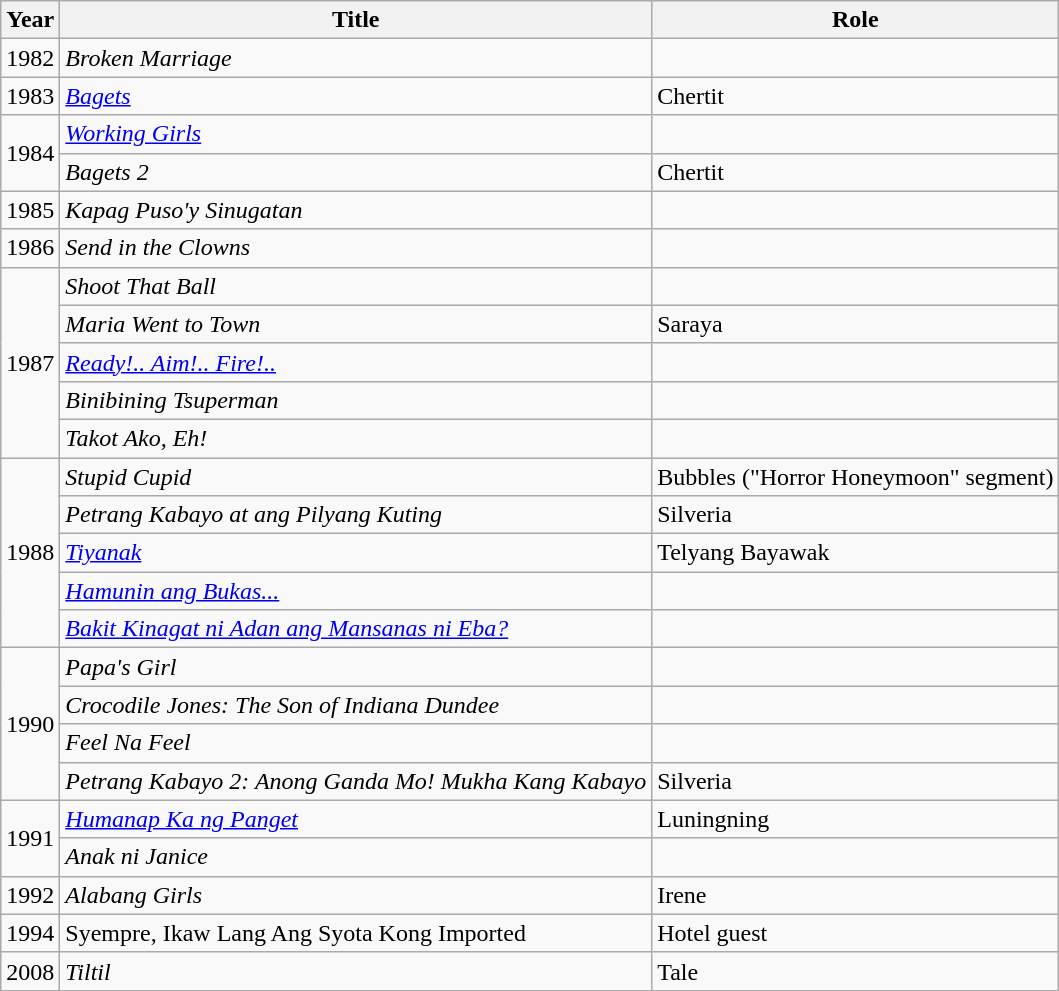<table class="wikitable">
<tr>
<th>Year</th>
<th>Title</th>
<th>Role</th>
</tr>
<tr>
<td>1982</td>
<td><em>Broken Marriage</em></td>
<td></td>
</tr>
<tr>
<td>1983</td>
<td><em><a href='#'>Bagets</a></em></td>
<td>Chertit</td>
</tr>
<tr>
<td rowspan="2">1984</td>
<td><em><a href='#'>Working Girls</a></em></td>
<td></td>
</tr>
<tr>
<td><em>Bagets 2</em></td>
<td>Chertit</td>
</tr>
<tr>
<td>1985</td>
<td><em>Kapag Puso'y Sinugatan</em></td>
<td></td>
</tr>
<tr>
<td>1986</td>
<td><em>Send in the Clowns</em></td>
<td></td>
</tr>
<tr>
<td rowspan="5">1987</td>
<td><em>Shoot That Ball</em></td>
<td></td>
</tr>
<tr>
<td><em>Maria Went to Town</em></td>
<td>Saraya</td>
</tr>
<tr>
<td><em><a href='#'>Ready!.. Aim!.. Fire!..</a></em></td>
<td></td>
</tr>
<tr>
<td><em>Binibining Tsuperman</em></td>
<td></td>
</tr>
<tr>
<td><em>Takot Ako, Eh!</em></td>
<td></td>
</tr>
<tr>
<td rowspan="5">1988</td>
<td><em>Stupid Cupid</em></td>
<td>Bubbles ("Horror Honeymoon" segment)</td>
</tr>
<tr>
<td><em>Petrang Kabayo at ang Pilyang Kuting</em></td>
<td>Silveria</td>
</tr>
<tr>
<td><em><a href='#'>Tiyanak</a></em></td>
<td>Telyang Bayawak</td>
</tr>
<tr>
<td><em><a href='#'>Hamunin ang Bukas...</a></em></td>
<td></td>
</tr>
<tr>
<td><em><a href='#'>Bakit Kinagat ni Adan ang Mansanas ni Eba?</a></em></td>
<td></td>
</tr>
<tr>
<td rowspan="4">1990</td>
<td><em>Papa's Girl</em></td>
<td></td>
</tr>
<tr>
<td><em>Crocodile Jones: The Son of Indiana Dundee</em></td>
<td></td>
</tr>
<tr>
<td><em>Feel Na Feel</em></td>
<td></td>
</tr>
<tr>
<td><em>Petrang Kabayo 2: Anong Ganda Mo! Mukha Kang Kabayo</em></td>
<td>Silveria</td>
</tr>
<tr>
<td rowspan="2">1991</td>
<td><em><a href='#'>Humanap Ka ng Panget</a></em></td>
<td>Luningning</td>
</tr>
<tr>
<td><em>Anak ni Janice</em></td>
<td></td>
</tr>
<tr>
<td>1992</td>
<td><em>Alabang Girls</em></td>
<td>Irene</td>
</tr>
<tr>
<td>1994</td>
<td>Syempre, Ikaw Lang Ang Syota Kong Imported</td>
<td>Hotel guest</td>
</tr>
<tr>
<td>2008</td>
<td><em>Tiltil</em></td>
<td>Tale</td>
</tr>
</table>
